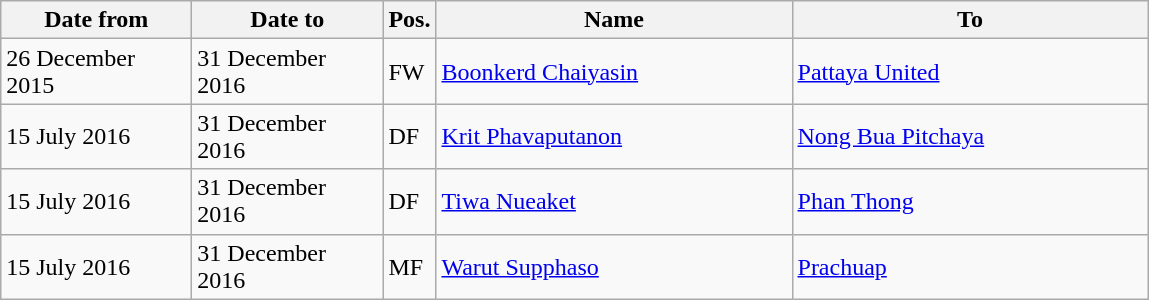<table class="wikitable">
<tr>
<th width="120">Date from</th>
<th width="120">Date to</th>
<th>Pos.</th>
<th width="230">Name</th>
<th width="230">To</th>
</tr>
<tr>
<td>26 December 2015</td>
<td>31 December 2016</td>
<td>FW</td>
<td> <a href='#'>Boonkerd Chaiyasin</a></td>
<td> <a href='#'>Pattaya United</a></td>
</tr>
<tr>
<td>15 July 2016</td>
<td>31 December 2016</td>
<td>DF</td>
<td> <a href='#'>Krit Phavaputanon</a></td>
<td> <a href='#'>Nong Bua Pitchaya</a></td>
</tr>
<tr>
<td>15 July 2016</td>
<td>31 December 2016</td>
<td>DF</td>
<td> <a href='#'>Tiwa Nueaket</a></td>
<td> <a href='#'>Phan Thong</a></td>
</tr>
<tr>
<td>15 July 2016</td>
<td>31 December 2016</td>
<td>MF</td>
<td> <a href='#'>Warut Supphaso</a></td>
<td> <a href='#'>Prachuap</a></td>
</tr>
</table>
